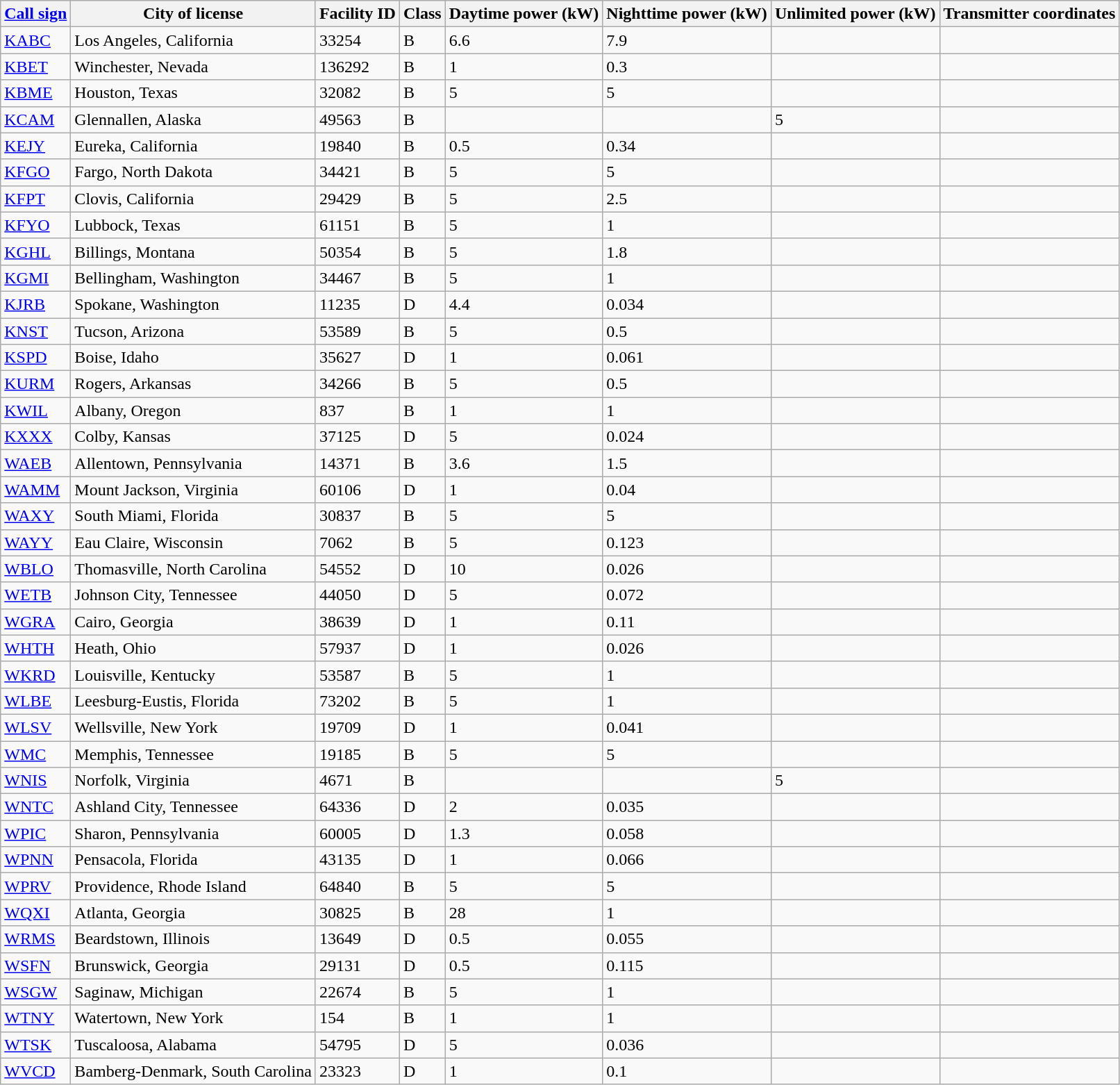<table class="wikitable sortable">
<tr>
<th><a href='#'>Call sign</a></th>
<th>City of license</th>
<th>Facility ID</th>
<th>Class</th>
<th>Daytime power (kW)</th>
<th>Nighttime power (kW)</th>
<th>Unlimited power (kW)</th>
<th>Transmitter coordinates</th>
</tr>
<tr>
<td><a href='#'>KABC</a></td>
<td>Los Angeles, California</td>
<td>33254</td>
<td>B</td>
<td>6.6</td>
<td>7.9</td>
<td></td>
<td></td>
</tr>
<tr>
<td><a href='#'>KBET</a></td>
<td>Winchester, Nevada</td>
<td>136292</td>
<td>B</td>
<td>1</td>
<td>0.3</td>
<td></td>
<td></td>
</tr>
<tr>
<td><a href='#'>KBME</a></td>
<td>Houston, Texas</td>
<td>32082</td>
<td>B</td>
<td>5</td>
<td>5</td>
<td></td>
<td></td>
</tr>
<tr>
<td><a href='#'>KCAM</a></td>
<td>Glennallen, Alaska</td>
<td>49563</td>
<td>B</td>
<td></td>
<td></td>
<td>5</td>
<td></td>
</tr>
<tr>
<td><a href='#'>KEJY</a></td>
<td>Eureka, California</td>
<td>19840</td>
<td>B</td>
<td>0.5</td>
<td>0.34</td>
<td></td>
<td></td>
</tr>
<tr>
<td><a href='#'>KFGO</a></td>
<td>Fargo, North Dakota</td>
<td>34421</td>
<td>B</td>
<td>5</td>
<td>5</td>
<td></td>
<td></td>
</tr>
<tr>
<td><a href='#'>KFPT</a></td>
<td>Clovis, California</td>
<td>29429</td>
<td>B</td>
<td>5</td>
<td>2.5</td>
<td></td>
<td></td>
</tr>
<tr>
<td><a href='#'>KFYO</a></td>
<td>Lubbock, Texas</td>
<td>61151</td>
<td>B</td>
<td>5</td>
<td>1</td>
<td></td>
<td></td>
</tr>
<tr>
<td><a href='#'>KGHL</a></td>
<td>Billings, Montana</td>
<td>50354</td>
<td>B</td>
<td>5</td>
<td>1.8</td>
<td></td>
<td></td>
</tr>
<tr>
<td><a href='#'>KGMI</a></td>
<td>Bellingham, Washington</td>
<td>34467</td>
<td>B</td>
<td>5</td>
<td>1</td>
<td></td>
<td></td>
</tr>
<tr>
<td><a href='#'>KJRB</a></td>
<td>Spokane, Washington</td>
<td>11235</td>
<td>D</td>
<td>4.4</td>
<td>0.034</td>
<td></td>
<td></td>
</tr>
<tr>
<td><a href='#'>KNST</a></td>
<td>Tucson, Arizona</td>
<td>53589</td>
<td>B</td>
<td>5</td>
<td>0.5</td>
<td></td>
<td></td>
</tr>
<tr>
<td><a href='#'>KSPD</a></td>
<td>Boise, Idaho</td>
<td>35627</td>
<td>D</td>
<td>1</td>
<td>0.061</td>
<td></td>
<td></td>
</tr>
<tr>
<td><a href='#'>KURM</a></td>
<td>Rogers, Arkansas</td>
<td>34266</td>
<td>B</td>
<td>5</td>
<td>0.5</td>
<td></td>
<td></td>
</tr>
<tr>
<td><a href='#'>KWIL</a></td>
<td>Albany, Oregon</td>
<td>837</td>
<td>B</td>
<td>1</td>
<td>1</td>
<td></td>
<td></td>
</tr>
<tr>
<td><a href='#'>KXXX</a></td>
<td>Colby, Kansas</td>
<td>37125</td>
<td>D</td>
<td>5</td>
<td>0.024</td>
<td></td>
<td></td>
</tr>
<tr>
<td><a href='#'>WAEB</a></td>
<td>Allentown, Pennsylvania</td>
<td>14371</td>
<td>B</td>
<td>3.6</td>
<td>1.5</td>
<td></td>
<td></td>
</tr>
<tr>
<td><a href='#'>WAMM</a></td>
<td>Mount Jackson, Virginia</td>
<td>60106</td>
<td>D</td>
<td>1</td>
<td>0.04</td>
<td></td>
<td></td>
</tr>
<tr>
<td><a href='#'>WAXY</a></td>
<td>South Miami, Florida</td>
<td>30837</td>
<td>B</td>
<td>5</td>
<td>5</td>
<td></td>
<td></td>
</tr>
<tr>
<td><a href='#'>WAYY</a></td>
<td>Eau Claire, Wisconsin</td>
<td>7062</td>
<td>B</td>
<td>5</td>
<td>0.123</td>
<td></td>
<td></td>
</tr>
<tr>
<td><a href='#'>WBLO</a></td>
<td>Thomasville, North Carolina</td>
<td>54552</td>
<td>D</td>
<td>10</td>
<td>0.026</td>
<td></td>
<td></td>
</tr>
<tr>
<td><a href='#'>WETB</a></td>
<td>Johnson City, Tennessee</td>
<td>44050</td>
<td>D</td>
<td>5</td>
<td>0.072</td>
<td></td>
<td></td>
</tr>
<tr>
<td><a href='#'>WGRA</a></td>
<td>Cairo, Georgia</td>
<td>38639</td>
<td>D</td>
<td>1</td>
<td>0.11</td>
<td></td>
<td></td>
</tr>
<tr>
<td><a href='#'>WHTH</a></td>
<td>Heath, Ohio</td>
<td>57937</td>
<td>D</td>
<td>1</td>
<td>0.026</td>
<td></td>
<td></td>
</tr>
<tr>
<td><a href='#'>WKRD</a></td>
<td>Louisville, Kentucky</td>
<td>53587</td>
<td>B</td>
<td>5</td>
<td>1</td>
<td></td>
<td></td>
</tr>
<tr>
<td><a href='#'>WLBE</a></td>
<td>Leesburg-Eustis, Florida</td>
<td>73202</td>
<td>B</td>
<td>5</td>
<td>1</td>
<td></td>
<td></td>
</tr>
<tr>
<td><a href='#'>WLSV</a></td>
<td>Wellsville, New York</td>
<td>19709</td>
<td>D</td>
<td>1</td>
<td>0.041</td>
<td></td>
<td></td>
</tr>
<tr>
<td><a href='#'>WMC</a></td>
<td>Memphis, Tennessee</td>
<td>19185</td>
<td>B</td>
<td>5</td>
<td>5</td>
<td></td>
<td></td>
</tr>
<tr>
<td><a href='#'>WNIS</a></td>
<td>Norfolk, Virginia</td>
<td>4671</td>
<td>B</td>
<td></td>
<td></td>
<td>5</td>
<td></td>
</tr>
<tr>
<td><a href='#'>WNTC</a></td>
<td>Ashland City, Tennessee</td>
<td>64336</td>
<td>D</td>
<td>2</td>
<td>0.035</td>
<td></td>
<td></td>
</tr>
<tr>
<td><a href='#'>WPIC</a></td>
<td>Sharon, Pennsylvania</td>
<td>60005</td>
<td>D</td>
<td>1.3</td>
<td>0.058</td>
<td></td>
<td></td>
</tr>
<tr>
<td><a href='#'>WPNN</a></td>
<td>Pensacola, Florida</td>
<td>43135</td>
<td>D</td>
<td>1</td>
<td>0.066</td>
<td></td>
<td></td>
</tr>
<tr>
<td><a href='#'>WPRV</a></td>
<td>Providence, Rhode Island</td>
<td>64840</td>
<td>B</td>
<td>5</td>
<td>5</td>
<td></td>
<td></td>
</tr>
<tr>
<td><a href='#'>WQXI</a></td>
<td>Atlanta, Georgia</td>
<td>30825</td>
<td>B</td>
<td>28</td>
<td>1</td>
<td></td>
<td></td>
</tr>
<tr>
<td><a href='#'>WRMS</a></td>
<td>Beardstown, Illinois</td>
<td>13649</td>
<td>D</td>
<td>0.5</td>
<td>0.055</td>
<td></td>
<td></td>
</tr>
<tr>
<td><a href='#'>WSFN</a></td>
<td>Brunswick, Georgia</td>
<td>29131</td>
<td>D</td>
<td>0.5</td>
<td>0.115</td>
<td></td>
<td></td>
</tr>
<tr>
<td><a href='#'>WSGW</a></td>
<td>Saginaw, Michigan</td>
<td>22674</td>
<td>B</td>
<td>5</td>
<td>1</td>
<td></td>
<td></td>
</tr>
<tr>
<td><a href='#'>WTNY</a></td>
<td>Watertown, New York</td>
<td>154</td>
<td>B</td>
<td>1</td>
<td>1</td>
<td></td>
<td></td>
</tr>
<tr>
<td><a href='#'>WTSK</a></td>
<td>Tuscaloosa, Alabama</td>
<td>54795</td>
<td>D</td>
<td>5</td>
<td>0.036</td>
<td></td>
<td></td>
</tr>
<tr>
<td><a href='#'>WVCD</a></td>
<td>Bamberg-Denmark, South Carolina</td>
<td>23323</td>
<td>D</td>
<td>1</td>
<td>0.1</td>
<td></td>
<td></td>
</tr>
</table>
